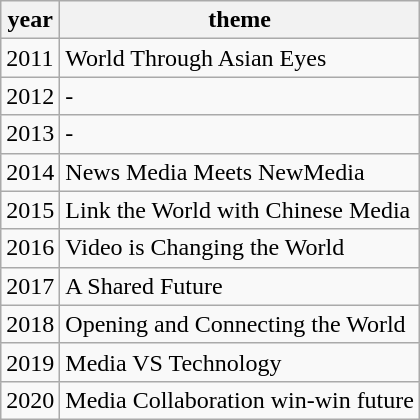<table class="wikitable">
<tr>
<th>year</th>
<th>theme</th>
</tr>
<tr>
<td>2011</td>
<td>World Through Asian Eyes</td>
</tr>
<tr>
<td>2012</td>
<td>-</td>
</tr>
<tr>
<td>2013</td>
<td>-</td>
</tr>
<tr>
<td>2014</td>
<td>News Media Meets NewMedia</td>
</tr>
<tr>
<td>2015</td>
<td>Link the World with Chinese Media</td>
</tr>
<tr>
<td>2016</td>
<td>Video is Changing the World</td>
</tr>
<tr>
<td>2017</td>
<td>A Shared Future</td>
</tr>
<tr>
<td>2018</td>
<td>Opening and Connecting the World</td>
</tr>
<tr>
<td>2019</td>
<td>Media VS Technology</td>
</tr>
<tr>
<td>2020</td>
<td>Media Collaboration win-win future</td>
</tr>
</table>
